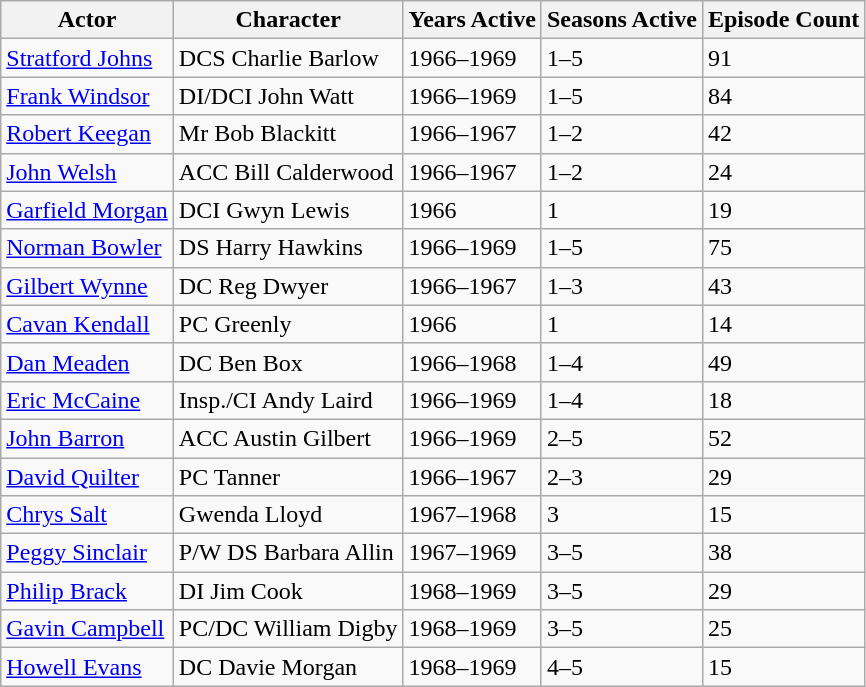<table class="wikitable">
<tr>
<th>Actor</th>
<th>Character</th>
<th>Years Active</th>
<th>Seasons Active</th>
<th>Episode Count</th>
</tr>
<tr>
<td><a href='#'>Stratford Johns</a></td>
<td>DCS Charlie Barlow</td>
<td>1966–1969</td>
<td>1–5</td>
<td>91</td>
</tr>
<tr>
<td><a href='#'>Frank Windsor</a></td>
<td>DI/DCI John Watt</td>
<td>1966–1969</td>
<td>1–5</td>
<td>84</td>
</tr>
<tr>
<td><a href='#'>Robert Keegan</a></td>
<td>Mr Bob Blackitt</td>
<td>1966–1967</td>
<td>1–2</td>
<td>42</td>
</tr>
<tr>
<td><a href='#'>John Welsh</a></td>
<td>ACC Bill Calderwood</td>
<td>1966–1967</td>
<td>1–2</td>
<td>24</td>
</tr>
<tr>
<td><a href='#'>Garfield Morgan</a></td>
<td>DCI Gwyn Lewis</td>
<td>1966</td>
<td>1</td>
<td>19</td>
</tr>
<tr>
<td><a href='#'>Norman Bowler</a></td>
<td>DS Harry Hawkins</td>
<td>1966–1969</td>
<td>1–5</td>
<td>75</td>
</tr>
<tr>
<td><a href='#'>Gilbert Wynne</a></td>
<td>DC Reg Dwyer</td>
<td>1966–1967</td>
<td>1–3</td>
<td>43</td>
</tr>
<tr>
<td><a href='#'>Cavan Kendall</a></td>
<td>PC Greenly</td>
<td>1966</td>
<td>1</td>
<td>14</td>
</tr>
<tr>
<td><a href='#'>Dan Meaden</a></td>
<td>DC Ben Box</td>
<td>1966–1968</td>
<td>1–4</td>
<td>49</td>
</tr>
<tr>
<td><a href='#'>Eric McCaine</a></td>
<td>Insp./CI Andy Laird</td>
<td>1966–1969</td>
<td>1–4</td>
<td>18</td>
</tr>
<tr>
<td><a href='#'>John Barron</a></td>
<td>ACC Austin Gilbert</td>
<td>1966–1969</td>
<td>2–5</td>
<td>52</td>
</tr>
<tr>
<td><a href='#'>David Quilter</a></td>
<td>PC Tanner</td>
<td>1966–1967</td>
<td>2–3</td>
<td>29</td>
</tr>
<tr>
<td><a href='#'>Chrys Salt</a></td>
<td>Gwenda Lloyd</td>
<td>1967–1968</td>
<td>3</td>
<td>15</td>
</tr>
<tr>
<td><a href='#'>Peggy Sinclair</a></td>
<td>P/W DS Barbara Allin</td>
<td>1967–1969</td>
<td>3–5</td>
<td>38</td>
</tr>
<tr>
<td><a href='#'>Philip Brack</a></td>
<td>DI Jim Cook</td>
<td>1968–1969</td>
<td>3–5</td>
<td>29</td>
</tr>
<tr>
<td><a href='#'>Gavin Campbell</a></td>
<td>PC/DC William Digby</td>
<td>1968–1969</td>
<td>3–5</td>
<td>25</td>
</tr>
<tr>
<td><a href='#'>Howell Evans</a></td>
<td>DC Davie Morgan</td>
<td>1968–1969</td>
<td>4–5</td>
<td>15</td>
</tr>
</table>
